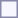<table style="border:1px solid #8888aa; background-color:#f7f8ff; padding:5px; font-size:95%; margin: 0px 12px 12px 0px;">
</table>
